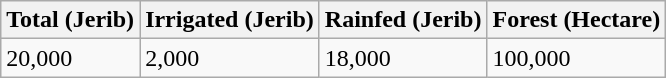<table class="wikitable">
<tr>
<th>Total (Jerib)</th>
<th>Irrigated (Jerib)</th>
<th>Rainfed (Jerib)</th>
<th>Forest (Hectare)</th>
</tr>
<tr>
<td>20,000</td>
<td>2,000</td>
<td>18,000</td>
<td>100,000</td>
</tr>
</table>
